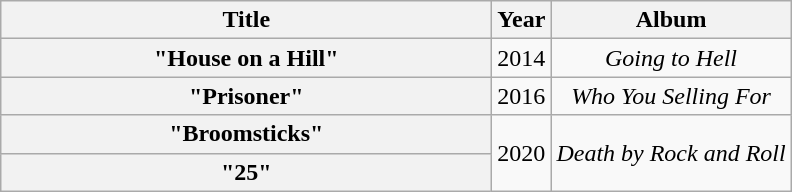<table class="wikitable plainrowheaders" style="text-align:center;">
<tr>
<th scope="col" style="width:20em;">Title</th>
<th scope="col">Year</th>
<th scope="col">Album</th>
</tr>
<tr>
<th scope="row">"House on a Hill"</th>
<td>2014</td>
<td><em>Going to Hell</em></td>
</tr>
<tr>
<th scope="row">"Prisoner"</th>
<td>2016</td>
<td><em>Who You Selling For</em></td>
</tr>
<tr>
<th scope="row">"Broomsticks"</th>
<td rowspan="2">2020</td>
<td rowspan="2"><em>Death by Rock and Roll</em></td>
</tr>
<tr>
<th scope="row">"25"</th>
</tr>
</table>
